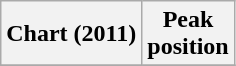<table class="wikitable sortable plainrowheaders" style="text-align:center">
<tr>
<th scope="col">Chart (2011)</th>
<th scope="col">Peak<br> position</th>
</tr>
<tr>
</tr>
</table>
